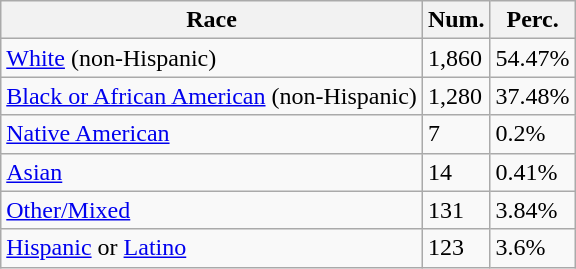<table class="wikitable">
<tr>
<th>Race</th>
<th>Num.</th>
<th>Perc.</th>
</tr>
<tr>
<td><a href='#'>White</a> (non-Hispanic)</td>
<td>1,860</td>
<td>54.47%</td>
</tr>
<tr>
<td><a href='#'>Black or African American</a> (non-Hispanic)</td>
<td>1,280</td>
<td>37.48%</td>
</tr>
<tr>
<td><a href='#'>Native American</a></td>
<td>7</td>
<td>0.2%</td>
</tr>
<tr>
<td><a href='#'>Asian</a></td>
<td>14</td>
<td>0.41%</td>
</tr>
<tr>
<td><a href='#'>Other/Mixed</a></td>
<td>131</td>
<td>3.84%</td>
</tr>
<tr>
<td><a href='#'>Hispanic</a> or <a href='#'>Latino</a></td>
<td>123</td>
<td>3.6%</td>
</tr>
</table>
